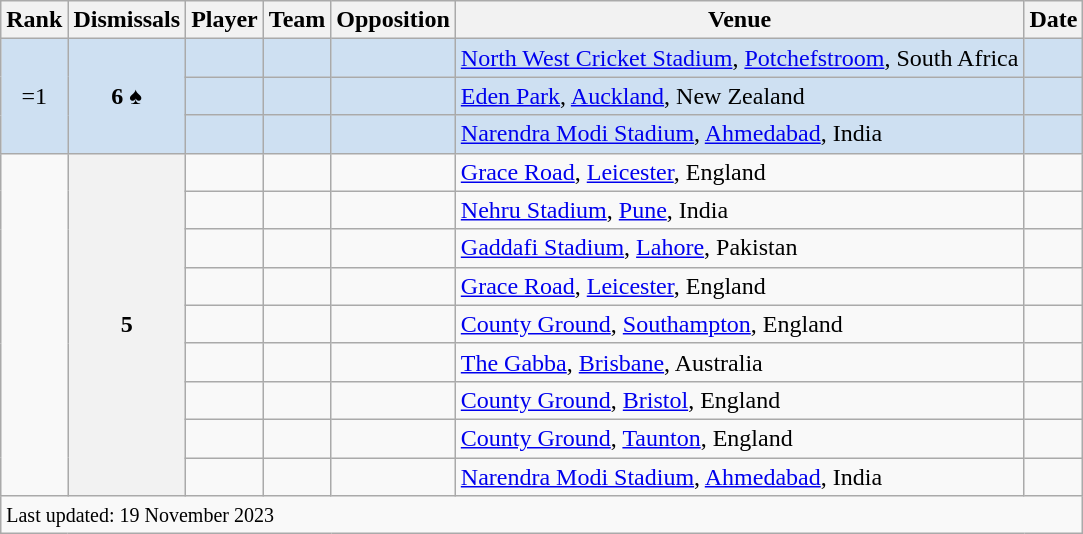<table class="wikitable plainrowheaders sortable">
<tr>
<th scope=col>Rank</th>
<th scope=col>Dismissals</th>
<th scope=col>Player</th>
<th scope=col>Team</th>
<th scope=col>Opposition</th>
<th scope=col>Venue</th>
<th scope=col>Date</th>
</tr>
<tr bgcolor=#cee0f2>
<td align=center rowspan=3>=1</td>
<th scope=row style="background:#cee0f2; text-align:center;" rowspan=3>6 ♠</th>
<td></td>
<td></td>
<td></td>
<td><a href='#'>North West Cricket Stadium</a>, <a href='#'>Potchefstroom</a>, South Africa</td>
<td><a href='#'></a></td>
</tr>
<tr bgcolor=#cee0f2>
<td></td>
<td></td>
<td></td>
<td><a href='#'>Eden Park</a>, <a href='#'>Auckland</a>, New Zealand</td>
<td><a href='#'></a></td>
</tr>
<tr bgcolor=#cee0f2>
<td></td>
<td></td>
<td></td>
<td><a href='#'>Narendra Modi Stadium</a>, <a href='#'>Ahmedabad</a>, India</td>
<td><a href='#'></a></td>
</tr>
<tr>
<td align=center rowspan=9></td>
<th scope=row style=text-align:center; rowspan=9>5</th>
<td></td>
<td></td>
<td></td>
<td><a href='#'>Grace Road</a>, <a href='#'>Leicester</a>, England</td>
<td><a href='#'></a></td>
</tr>
<tr>
<td></td>
<td></td>
<td></td>
<td><a href='#'>Nehru Stadium</a>, <a href='#'>Pune</a>, India</td>
<td><a href='#'></a></td>
</tr>
<tr>
<td></td>
<td></td>
<td></td>
<td><a href='#'>Gaddafi Stadium</a>, <a href='#'>Lahore</a>, Pakistan</td>
<td><a href='#'></a></td>
</tr>
<tr>
<td></td>
<td></td>
<td></td>
<td><a href='#'>Grace Road</a>, <a href='#'>Leicester</a>, England</td>
<td><a href='#'></a></td>
</tr>
<tr>
<td></td>
<td></td>
<td></td>
<td><a href='#'>County Ground</a>, <a href='#'>Southampton</a>, England</td>
<td><a href='#'></a></td>
</tr>
<tr>
<td></td>
<td></td>
<td></td>
<td><a href='#'>The Gabba</a>, <a href='#'>Brisbane</a>, Australia</td>
<td><a href='#'></a></td>
</tr>
<tr>
<td></td>
<td></td>
<td></td>
<td><a href='#'>County Ground</a>, <a href='#'>Bristol</a>, England</td>
<td><a href='#'></a></td>
</tr>
<tr>
<td></td>
<td></td>
<td></td>
<td><a href='#'>County Ground</a>, <a href='#'>Taunton</a>, England</td>
<td><a href='#'></a></td>
</tr>
<tr>
<td></td>
<td></td>
<td></td>
<td><a href='#'>Narendra Modi Stadium</a>, <a href='#'>Ahmedabad</a>, India</td>
<td><a href='#'></a></td>
</tr>
<tr class=sortbottom>
<td colspan=7><small>Last updated: 19 November 2023</small></td>
</tr>
</table>
